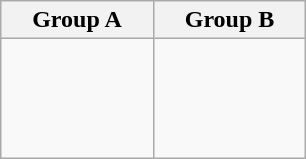<table class="wikitable">
<tr>
<th width=33%>Group A</th>
<th width=33%>Group B</th>
</tr>
<tr>
<td><br><br>
<br>
<br>
</td>
<td><br><br>
<br>
<br>
</td>
</tr>
</table>
